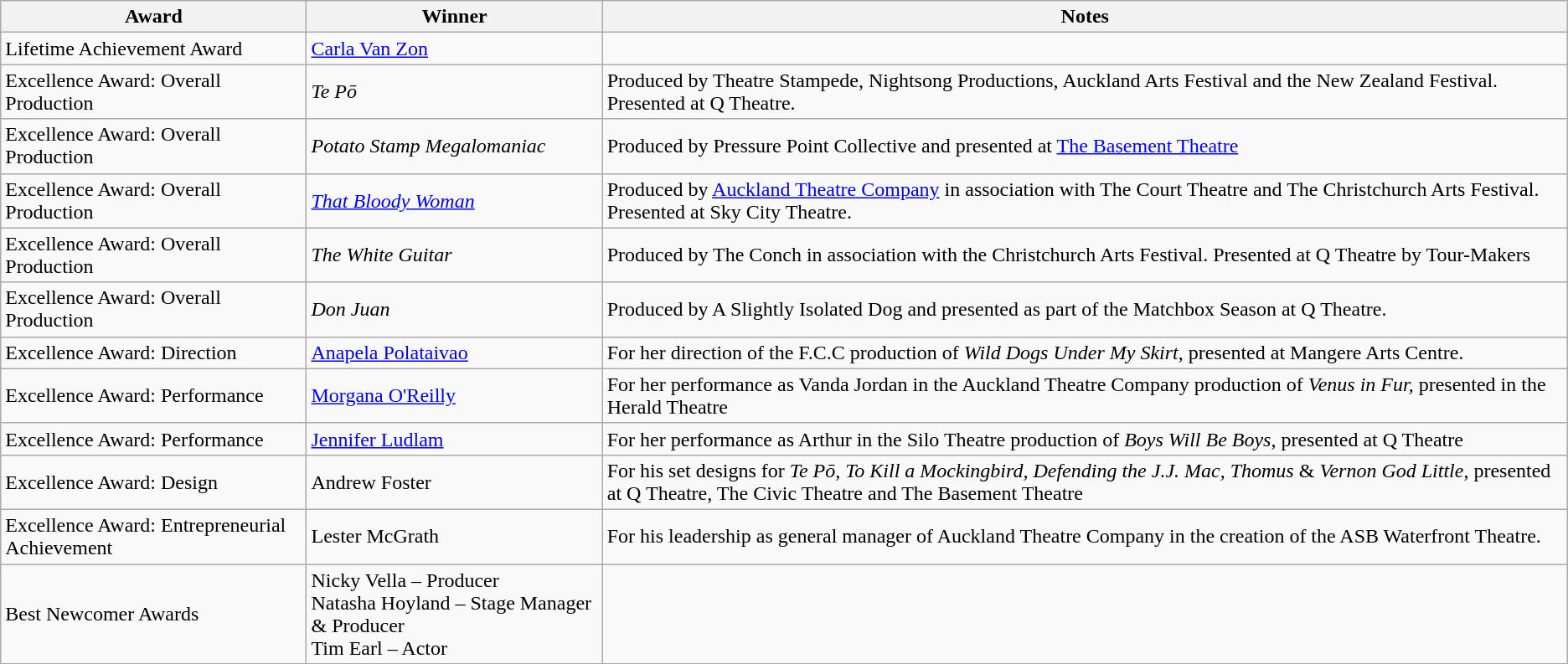<table class="wikitable">
<tr>
<th>Award</th>
<th>Winner</th>
<th>Notes</th>
</tr>
<tr>
<td>Lifetime Achievement Award</td>
<td><a href='#'>Carla Van Zon</a></td>
<td></td>
</tr>
<tr>
<td>Excellence Award: Overall Production</td>
<td><em>Te Pō</em></td>
<td>Produced by Theatre Stampede, Nightsong Productions, Auckland Arts Festival and the New Zealand Festival. Presented at Q Theatre.</td>
</tr>
<tr>
<td>Excellence Award: Overall Production</td>
<td><em>Potato Stamp Megalomaniac</em></td>
<td>Produced by Pressure Point Collective and presented at <a href='#'>The Basement Theatre</a></td>
</tr>
<tr>
<td>Excellence Award: Overall Production</td>
<td><em><a href='#'>That Bloody Woman</a></em></td>
<td>Produced by <a href='#'>Auckland Theatre Company</a> in association with The Court Theatre and The Christchurch Arts Festival. Presented at Sky City Theatre.</td>
</tr>
<tr>
<td>Excellence Award: Overall Production</td>
<td><em>The White Guitar</em></td>
<td>Produced by The Conch in association with the Christchurch Arts Festival. Presented at Q Theatre by Tour-Makers</td>
</tr>
<tr>
<td>Excellence Award: Overall Production</td>
<td><em>Don Juan</em></td>
<td>Produced by A Slightly Isolated Dog and presented as part of the Matchbox Season at Q Theatre.</td>
</tr>
<tr>
<td>Excellence Award: Direction</td>
<td><a href='#'>Anapela Polataivao</a></td>
<td>For her direction of the F.C.C production of <em>Wild Dogs Under My Skirt</em>, presented at Mangere Arts Centre.</td>
</tr>
<tr>
<td>Excellence Award: Performance</td>
<td><a href='#'>Morgana O'Reilly</a></td>
<td>For her performance as Vanda Jordan in the Auckland Theatre Company production of <em>Venus in Fur,</em> presented in the Herald Theatre</td>
</tr>
<tr>
<td>Excellence Award: Performance</td>
<td><a href='#'>Jennifer Ludlam</a></td>
<td>For her performance as Arthur in the Silo Theatre production of <em>Boys Will Be Boys</em>, presented at Q Theatre</td>
</tr>
<tr>
<td>Excellence Award: Design</td>
<td>Andrew Foster</td>
<td>For his set designs for <em>Te Pō, To Kill a Mockingbird, Defending the J.J. Mac, Thomus</em> & <em>Vernon God Little</em>, presented at Q Theatre, The Civic Theatre and The Basement Theatre</td>
</tr>
<tr>
<td>Excellence Award: Entrepreneurial Achievement</td>
<td>Lester McGrath</td>
<td>For his leadership as general manager of Auckland Theatre Company in the creation of the ASB Waterfront Theatre.</td>
</tr>
<tr>
<td>Best Newcomer Awards</td>
<td>Nicky Vella – Producer<br>Natasha Hoyland – Stage Manager & Producer<br>Tim Earl – Actor</td>
<td></td>
</tr>
</table>
